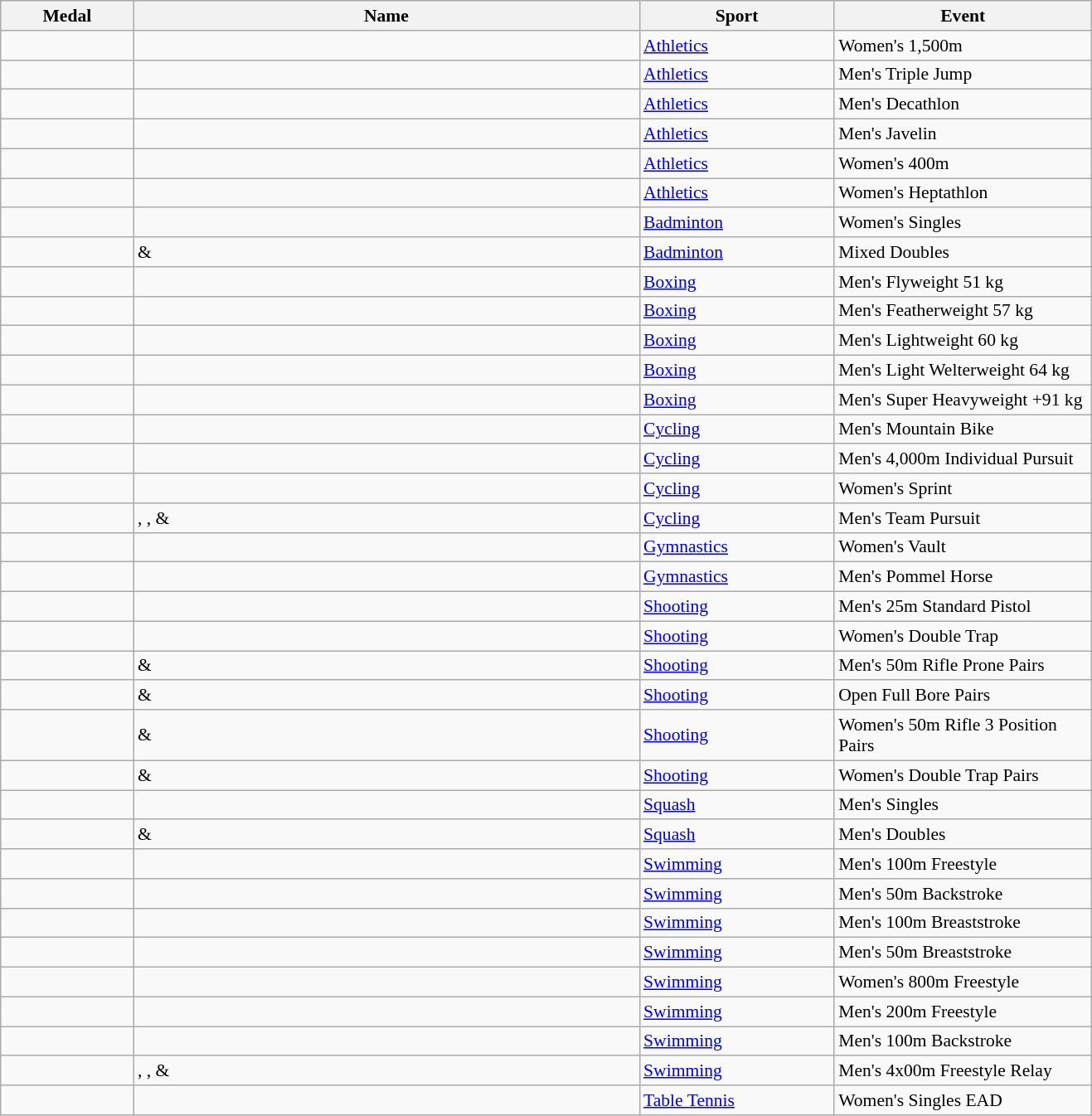<table class="wikitable sortable" style="font-size:90%">
<tr>
<th width=100>Medal</th>
<th width=400>Name</th>
<th width=150>Sport</th>
<th width=200>Event</th>
</tr>
<tr>
<td></td>
<td></td>
<td><a href='#'>Athletics</a></td>
<td>Women's 1,500m</td>
</tr>
<tr>
<td></td>
<td></td>
<td><a href='#'>Athletics</a></td>
<td>Men's Triple Jump</td>
</tr>
<tr>
<td></td>
<td></td>
<td><a href='#'>Athletics</a></td>
<td>Men's Decathlon</td>
</tr>
<tr>
<td></td>
<td></td>
<td><a href='#'>Athletics</a></td>
<td>Men's Javelin</td>
</tr>
<tr>
<td></td>
<td></td>
<td><a href='#'>Athletics</a></td>
<td>Women's 400m</td>
</tr>
<tr>
<td></td>
<td></td>
<td><a href='#'>Athletics</a></td>
<td>Women's Heptathlon</td>
</tr>
<tr>
<td></td>
<td></td>
<td><a href='#'>Badminton</a></td>
<td>Women's Singles</td>
</tr>
<tr>
<td></td>
<td> & </td>
<td><a href='#'>Badminton</a></td>
<td>Mixed Doubles</td>
</tr>
<tr>
<td></td>
<td></td>
<td><a href='#'>Boxing</a></td>
<td>Men's Flyweight 51 kg</td>
</tr>
<tr>
<td></td>
<td></td>
<td><a href='#'>Boxing</a></td>
<td>Men's Featherweight 57 kg</td>
</tr>
<tr>
<td></td>
<td></td>
<td><a href='#'>Boxing</a></td>
<td>Men's Lightweight 60 kg</td>
</tr>
<tr>
<td></td>
<td></td>
<td><a href='#'>Boxing</a></td>
<td>Men's Light Welterweight 64 kg</td>
</tr>
<tr>
<td></td>
<td></td>
<td><a href='#'>Boxing</a></td>
<td>Men's Super Heavyweight +91 kg</td>
</tr>
<tr>
<td></td>
<td></td>
<td><a href='#'>Cycling</a></td>
<td>Men's Mountain Bike</td>
</tr>
<tr>
<td></td>
<td></td>
<td><a href='#'>Cycling</a></td>
<td>Men's 4,000m Individual Pursuit</td>
</tr>
<tr>
<td></td>
<td></td>
<td><a href='#'>Cycling</a></td>
<td>Women's Sprint</td>
</tr>
<tr>
<td></td>
<td>, ,  & </td>
<td><a href='#'>Cycling</a></td>
<td>Men's Team Pursuit</td>
</tr>
<tr>
<td></td>
<td></td>
<td><a href='#'>Gymnastics</a></td>
<td>Women's Vault</td>
</tr>
<tr>
<td></td>
<td></td>
<td><a href='#'>Gymnastics</a></td>
<td>Men's Pommel Horse</td>
</tr>
<tr>
<td></td>
<td></td>
<td><a href='#'>Shooting</a></td>
<td>Men's 25m Standard Pistol</td>
</tr>
<tr>
<td></td>
<td></td>
<td><a href='#'>Shooting</a></td>
<td>Women's Double Trap</td>
</tr>
<tr>
<td></td>
<td> & </td>
<td><a href='#'>Shooting</a></td>
<td>Men's 50m Rifle Prone Pairs</td>
</tr>
<tr>
<td></td>
<td> & </td>
<td><a href='#'>Shooting</a></td>
<td>Open Full Bore Pairs</td>
</tr>
<tr>
<td></td>
<td> & </td>
<td><a href='#'>Shooting</a></td>
<td>Women's 50m Rifle 3 Position Pairs</td>
</tr>
<tr>
<td></td>
<td> & </td>
<td><a href='#'>Shooting</a></td>
<td>Women's Double Trap Pairs</td>
</tr>
<tr>
<td></td>
<td></td>
<td><a href='#'>Squash</a></td>
<td>Men's Singles</td>
</tr>
<tr>
<td></td>
<td> & </td>
<td><a href='#'>Squash</a></td>
<td>Men's Doubles</td>
</tr>
<tr>
<td></td>
<td></td>
<td><a href='#'>Swimming</a></td>
<td>Men's 100m Freestyle</td>
</tr>
<tr>
<td></td>
<td></td>
<td><a href='#'>Swimming</a></td>
<td>Men's 50m Backstroke</td>
</tr>
<tr>
<td></td>
<td></td>
<td><a href='#'>Swimming</a></td>
<td>Men's 100m Breaststroke</td>
</tr>
<tr>
<td></td>
<td></td>
<td><a href='#'>Swimming</a></td>
<td>Men's 50m Breaststroke</td>
</tr>
<tr>
<td></td>
<td></td>
<td><a href='#'>Swimming</a></td>
<td>Women's 800m Freestyle</td>
</tr>
<tr>
<td></td>
<td></td>
<td><a href='#'>Swimming</a></td>
<td>Men's 200m Freestyle</td>
</tr>
<tr>
<td></td>
<td></td>
<td><a href='#'>Swimming</a></td>
<td>Men's 100m Backstroke</td>
</tr>
<tr>
<td></td>
<td>, ,  & </td>
<td><a href='#'>Swimming</a></td>
<td>Men's 4x00m Freestyle Relay</td>
</tr>
<tr>
<td></td>
<td></td>
<td><a href='#'>Table Tennis</a></td>
<td>Women's Singles EAD</td>
</tr>
</table>
